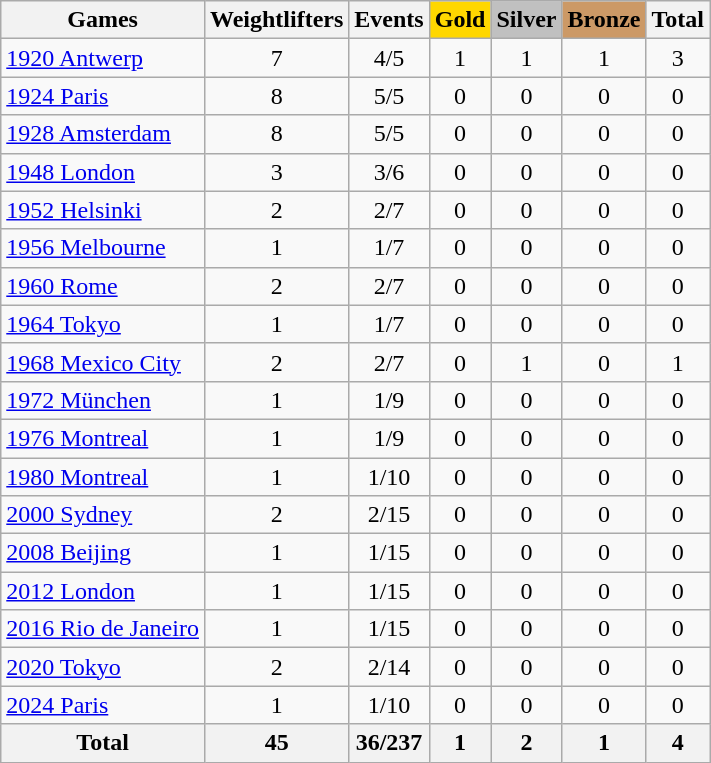<table class="wikitable sortable" style="text-align:center">
<tr>
<th>Games</th>
<th>Weightlifters</th>
<th>Events</th>
<th style="background-color:gold;">Gold</th>
<th style="background-color:silver;">Silver</th>
<th style="background-color:#c96;">Bronze</th>
<th>Total</th>
</tr>
<tr>
<td align=left><a href='#'>1920 Antwerp</a></td>
<td>7</td>
<td>4/5</td>
<td>1</td>
<td>1</td>
<td>1</td>
<td>3</td>
</tr>
<tr>
<td align=left><a href='#'>1924 Paris</a></td>
<td>8</td>
<td>5/5</td>
<td>0</td>
<td>0</td>
<td>0</td>
<td>0</td>
</tr>
<tr>
<td align=left><a href='#'>1928 Amsterdam</a></td>
<td>8</td>
<td>5/5</td>
<td>0</td>
<td>0</td>
<td>0</td>
<td>0</td>
</tr>
<tr>
<td align=left><a href='#'>1948 London</a></td>
<td>3</td>
<td>3/6</td>
<td>0</td>
<td>0</td>
<td>0</td>
<td>0</td>
</tr>
<tr>
<td align=left><a href='#'>1952 Helsinki</a></td>
<td>2</td>
<td>2/7</td>
<td>0</td>
<td>0</td>
<td>0</td>
<td>0</td>
</tr>
<tr>
<td align=left><a href='#'>1956 Melbourne</a></td>
<td>1</td>
<td>1/7</td>
<td>0</td>
<td>0</td>
<td>0</td>
<td>0</td>
</tr>
<tr>
<td align=left><a href='#'>1960 Rome</a></td>
<td>2</td>
<td>2/7</td>
<td>0</td>
<td>0</td>
<td>0</td>
<td>0</td>
</tr>
<tr>
<td align=left><a href='#'>1964 Tokyo</a></td>
<td>1</td>
<td>1/7</td>
<td>0</td>
<td>0</td>
<td>0</td>
<td>0</td>
</tr>
<tr>
<td align=left><a href='#'>1968 Mexico City</a></td>
<td>2</td>
<td>2/7</td>
<td>0</td>
<td>1</td>
<td>0</td>
<td>1</td>
</tr>
<tr>
<td align=left><a href='#'>1972 München</a></td>
<td>1</td>
<td>1/9</td>
<td>0</td>
<td>0</td>
<td>0</td>
<td>0</td>
</tr>
<tr>
<td align=left><a href='#'>1976 Montreal</a></td>
<td>1</td>
<td>1/9</td>
<td>0</td>
<td>0</td>
<td>0</td>
<td>0</td>
</tr>
<tr>
<td align=left><a href='#'>1980 Montreal</a></td>
<td>1</td>
<td>1/10</td>
<td>0</td>
<td>0</td>
<td>0</td>
<td>0</td>
</tr>
<tr>
<td align=left><a href='#'>2000 Sydney</a></td>
<td>2</td>
<td>2/15</td>
<td>0</td>
<td>0</td>
<td>0</td>
<td>0</td>
</tr>
<tr>
<td align=left><a href='#'>2008 Beijing</a></td>
<td>1</td>
<td>1/15</td>
<td>0</td>
<td>0</td>
<td>0</td>
<td>0</td>
</tr>
<tr>
<td align=left><a href='#'>2012 London</a></td>
<td>1</td>
<td>1/15</td>
<td>0</td>
<td>0</td>
<td>0</td>
<td>0</td>
</tr>
<tr>
<td align=left><a href='#'>2016 Rio de Janeiro</a></td>
<td>1</td>
<td>1/15</td>
<td>0</td>
<td>0</td>
<td>0</td>
<td>0</td>
</tr>
<tr>
<td align=left><a href='#'>2020 Tokyo</a></td>
<td>2</td>
<td>2/14</td>
<td>0</td>
<td>0</td>
<td>0</td>
<td>0</td>
</tr>
<tr>
<td align=left><a href='#'>2024 Paris</a></td>
<td>1</td>
<td>1/10</td>
<td>0</td>
<td>0</td>
<td>0</td>
<td>0</td>
</tr>
<tr>
<th>Total</th>
<th>45</th>
<th>36/237</th>
<th>1</th>
<th>2</th>
<th>1</th>
<th>4</th>
</tr>
</table>
